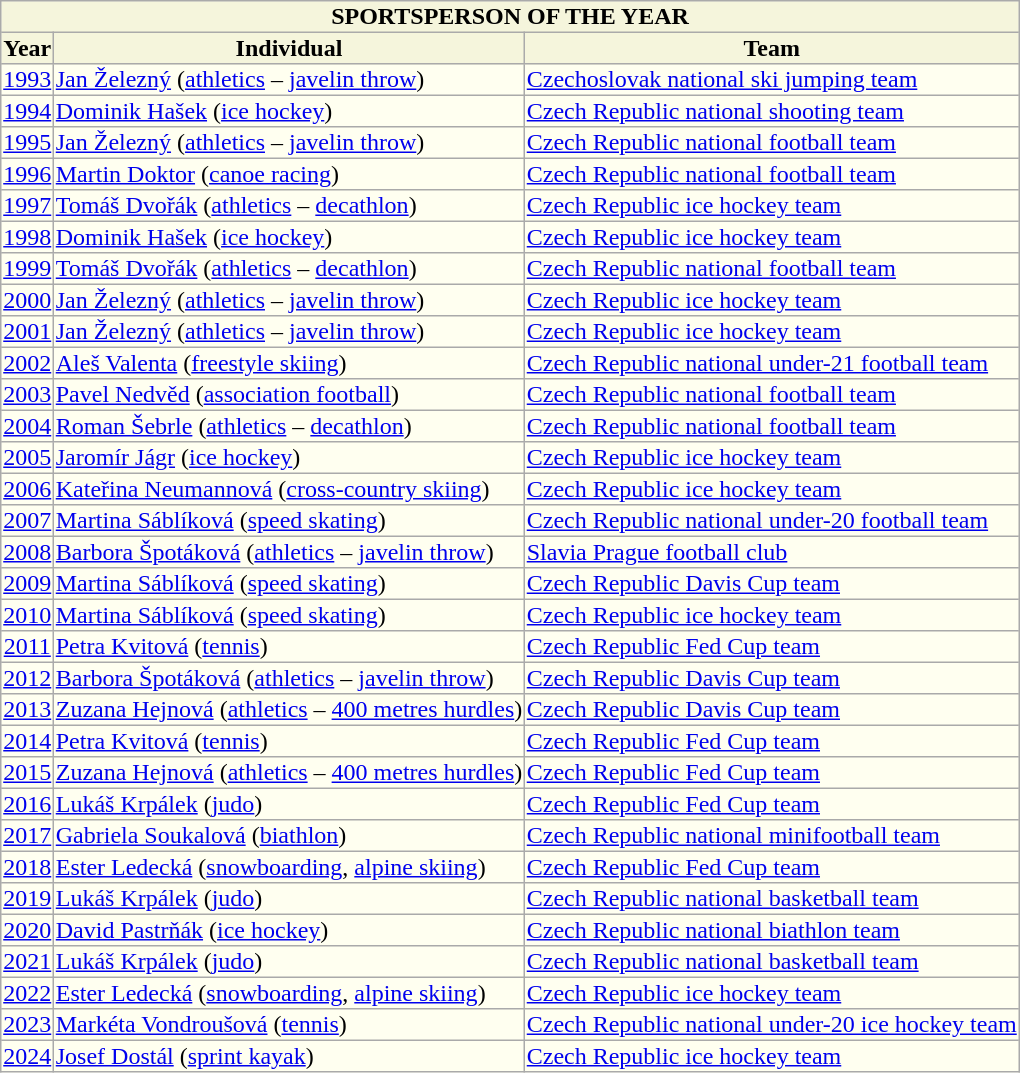<table border=1 align=center style="background: ivory;border: 1px #aaaaaa solid; border-collapse: collapse; clear:center">
<tr style="background:beige">
<th colspan="3">SPORTSPERSON OF THE YEAR</th>
</tr>
<tr style="background:beige">
<th>Year</th>
<th>Individual</th>
<th>Team</th>
</tr>
<tr>
<td align="center"><a href='#'>1993</a></td>
<td><a href='#'>Jan Železný</a> (<a href='#'>athletics</a> – <a href='#'>javelin throw</a>)</td>
<td><a href='#'>Czechoslovak national ski jumping team</a></td>
</tr>
<tr>
<td align="center"><a href='#'>1994</a></td>
<td><a href='#'>Dominik Hašek</a> (<a href='#'>ice hockey</a>)</td>
<td><a href='#'>Czech Republic national shooting team</a></td>
</tr>
<tr>
<td align="center"><a href='#'>1995</a></td>
<td><a href='#'>Jan Železný</a> (<a href='#'>athletics</a> – <a href='#'>javelin throw</a>)</td>
<td><a href='#'>Czech Republic national football team</a></td>
</tr>
<tr>
<td align="center"><a href='#'>1996</a></td>
<td><a href='#'>Martin Doktor</a> (<a href='#'>canoe racing</a>)</td>
<td><a href='#'>Czech Republic national football team</a></td>
</tr>
<tr>
<td align="center"><a href='#'>1997</a></td>
<td><a href='#'>Tomáš Dvořák</a> (<a href='#'>athletics</a> – <a href='#'>decathlon</a>)</td>
<td><a href='#'>Czech Republic ice hockey team</a></td>
</tr>
<tr>
<td align="center"><a href='#'>1998</a></td>
<td><a href='#'>Dominik Hašek</a> (<a href='#'>ice hockey</a>)</td>
<td><a href='#'>Czech Republic ice hockey team</a></td>
</tr>
<tr>
<td align="center"><a href='#'>1999</a></td>
<td><a href='#'>Tomáš Dvořák</a> (<a href='#'>athletics</a> – <a href='#'>decathlon</a>)</td>
<td><a href='#'>Czech Republic national football team</a></td>
</tr>
<tr>
<td align="center"><a href='#'>2000</a></td>
<td><a href='#'>Jan Železný</a> (<a href='#'>athletics</a> – <a href='#'>javelin throw</a>)</td>
<td><a href='#'>Czech Republic ice hockey team</a></td>
</tr>
<tr>
<td align="center"><a href='#'>2001</a></td>
<td><a href='#'>Jan Železný</a> (<a href='#'>athletics</a> – <a href='#'>javelin throw</a>)</td>
<td><a href='#'>Czech Republic ice hockey team</a></td>
</tr>
<tr>
<td align="center"><a href='#'>2002</a></td>
<td><a href='#'>Aleš Valenta</a> (<a href='#'>freestyle skiing</a>)</td>
<td><a href='#'>Czech Republic national under-21 football team</a></td>
</tr>
<tr>
<td align="center"><a href='#'>2003</a></td>
<td><a href='#'>Pavel Nedvěd</a> (<a href='#'>association football</a>)</td>
<td><a href='#'>Czech Republic national football team</a></td>
</tr>
<tr>
<td align="center"><a href='#'>2004</a></td>
<td><a href='#'>Roman Šebrle</a> (<a href='#'>athletics</a> – <a href='#'>decathlon</a>)</td>
<td><a href='#'>Czech Republic national football team</a></td>
</tr>
<tr>
<td align="center"><a href='#'>2005</a></td>
<td><a href='#'>Jaromír Jágr</a> (<a href='#'>ice hockey</a>)</td>
<td><a href='#'>Czech Republic ice hockey team</a></td>
</tr>
<tr>
<td align="center"><a href='#'>2006</a></td>
<td><a href='#'>Kateřina Neumannová</a> (<a href='#'>cross-country skiing</a>)</td>
<td><a href='#'>Czech Republic ice hockey team</a></td>
</tr>
<tr>
<td align="center"><a href='#'>2007</a></td>
<td><a href='#'>Martina Sáblíková</a> (<a href='#'>speed skating</a>)</td>
<td><a href='#'>Czech Republic national under-20 football team</a></td>
</tr>
<tr>
<td align="center"><a href='#'>2008</a></td>
<td><a href='#'>Barbora Špotáková</a> (<a href='#'>athletics</a> – <a href='#'>javelin throw</a>)</td>
<td><a href='#'>Slavia Prague football club</a></td>
</tr>
<tr>
<td align="center"><a href='#'>2009</a></td>
<td><a href='#'>Martina Sáblíková</a> (<a href='#'>speed skating</a>)</td>
<td><a href='#'>Czech Republic Davis Cup team</a></td>
</tr>
<tr>
<td align="center"><a href='#'>2010</a></td>
<td><a href='#'>Martina Sáblíková</a> (<a href='#'>speed skating</a>)</td>
<td><a href='#'>Czech Republic ice hockey team</a></td>
</tr>
<tr>
<td align="center"><a href='#'>2011</a></td>
<td><a href='#'>Petra Kvitová</a> (<a href='#'>tennis</a>)</td>
<td><a href='#'>Czech Republic Fed Cup team</a></td>
</tr>
<tr>
<td align="center"><a href='#'>2012</a></td>
<td><a href='#'>Barbora Špotáková</a> (<a href='#'>athletics</a> – <a href='#'>javelin throw</a>)</td>
<td><a href='#'>Czech Republic Davis Cup team</a></td>
</tr>
<tr>
<td align="center"><a href='#'>2013</a></td>
<td><a href='#'>Zuzana Hejnová</a> (<a href='#'>athletics</a> – <a href='#'>400 metres hurdles</a>)</td>
<td><a href='#'>Czech Republic Davis Cup team</a></td>
</tr>
<tr>
<td align="center"><a href='#'>2014</a></td>
<td><a href='#'>Petra Kvitová</a> (<a href='#'>tennis</a>)</td>
<td><a href='#'>Czech Republic Fed Cup team</a></td>
</tr>
<tr>
<td align="center"><a href='#'>2015</a></td>
<td><a href='#'>Zuzana Hejnová</a> (<a href='#'>athletics</a> – <a href='#'>400 metres hurdles</a>)</td>
<td><a href='#'>Czech Republic Fed Cup team</a></td>
</tr>
<tr>
<td align="center"><a href='#'>2016</a></td>
<td><a href='#'>Lukáš Krpálek</a> (<a href='#'>judo</a>)</td>
<td><a href='#'>Czech Republic Fed Cup team</a></td>
</tr>
<tr>
<td align="center"><a href='#'>2017</a></td>
<td><a href='#'>Gabriela Soukalová</a> (<a href='#'>biathlon</a>)</td>
<td><a href='#'>Czech Republic national minifootball team</a></td>
</tr>
<tr>
<td align="center"><a href='#'>2018</a></td>
<td><a href='#'>Ester Ledecká</a> (<a href='#'>snowboarding</a>, <a href='#'>alpine skiing</a>)</td>
<td><a href='#'>Czech Republic Fed Cup team</a></td>
</tr>
<tr>
<td align="center"><a href='#'>2019</a></td>
<td><a href='#'>Lukáš Krpálek</a> (<a href='#'>judo</a>)</td>
<td><a href='#'>Czech Republic national basketball team</a></td>
</tr>
<tr>
<td align="center"><a href='#'>2020</a></td>
<td><a href='#'>David Pastrňák</a> (<a href='#'>ice hockey</a>)</td>
<td><a href='#'>Czech Republic national biathlon team</a></td>
</tr>
<tr>
<td align="center"><a href='#'>2021</a></td>
<td><a href='#'>Lukáš Krpálek</a> (<a href='#'>judo</a>)</td>
<td><a href='#'>Czech Republic national basketball team</a></td>
</tr>
<tr>
<td align="center"><a href='#'>2022</a></td>
<td><a href='#'>Ester Ledecká</a> (<a href='#'>snowboarding</a>, <a href='#'>alpine skiing</a>)</td>
<td><a href='#'>Czech Republic ice hockey team</a></td>
</tr>
<tr>
<td align="center"><a href='#'>2023</a></td>
<td><a href='#'>Markéta Vondroušová</a> (<a href='#'>tennis</a>)</td>
<td><a href='#'>Czech Republic national under-20 ice hockey team</a></td>
</tr>
<tr>
<td align="center"><a href='#'>2024</a></td>
<td><a href='#'>Josef Dostál</a> (<a href='#'>sprint kayak</a>)</td>
<td><a href='#'>Czech Republic ice hockey team</a></td>
</tr>
</table>
